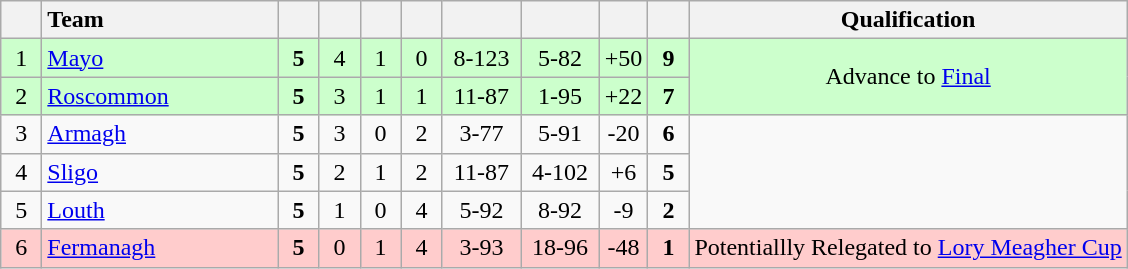<table class="wikitable" style="text-align:center">
<tr>
<th width="20"></th>
<th width="150" style="text-align:left;">Team</th>
<th width="20"></th>
<th width="20"></th>
<th width="20"></th>
<th width="20"></th>
<th width="45"></th>
<th width="45"></th>
<th width="20"></th>
<th width="20"></th>
<th>Qualification</th>
</tr>
<tr style="background:#ccffcc">
<td>1</td>
<td style="text-align:left"> <a href='#'>Mayo</a></td>
<td><strong>5</strong></td>
<td>4</td>
<td>1</td>
<td>0</td>
<td>8-123</td>
<td>5-82</td>
<td>+50</td>
<td><strong>9</strong></td>
<td rowspan="2">Advance to <a href='#'>Final</a></td>
</tr>
<tr style="background:#ccffcc">
<td>2</td>
<td style="text-align:left"> <a href='#'>Roscommon</a></td>
<td><strong>5</strong></td>
<td>3</td>
<td>1</td>
<td>1</td>
<td>11-87</td>
<td>1-95</td>
<td>+22</td>
<td><strong>7</strong></td>
</tr>
<tr>
<td>3</td>
<td style="text-align:left"> <a href='#'>Armagh</a></td>
<td><strong>5</strong></td>
<td>3</td>
<td>0</td>
<td>2</td>
<td>3-77</td>
<td>5-91</td>
<td>-20</td>
<td><strong>6</strong></td>
<td rowspan="3"></td>
</tr>
<tr>
<td>4</td>
<td style="text-align:left"> <a href='#'>Sligo</a></td>
<td><strong>5</strong></td>
<td>2</td>
<td>1</td>
<td>2</td>
<td>11-87</td>
<td>4-102</td>
<td>+6</td>
<td><strong>5</strong></td>
</tr>
<tr>
<td>5</td>
<td style="text-align:left"> <a href='#'>Louth</a></td>
<td><strong>5</strong></td>
<td>1</td>
<td>0</td>
<td>4</td>
<td>5-92</td>
<td>8-92</td>
<td>-9</td>
<td><strong>2</strong></td>
</tr>
<tr style="background:#ffcccc">
<td>6</td>
<td style="text-align:left"> <a href='#'>Fermanagh</a></td>
<td><strong>5</strong></td>
<td>0</td>
<td>1</td>
<td>4</td>
<td>3-93</td>
<td>18-96</td>
<td>-48</td>
<td><strong>1</strong></td>
<td>Potentiallly Relegated to <a href='#'>Lory Meagher Cup</a></td>
</tr>
</table>
